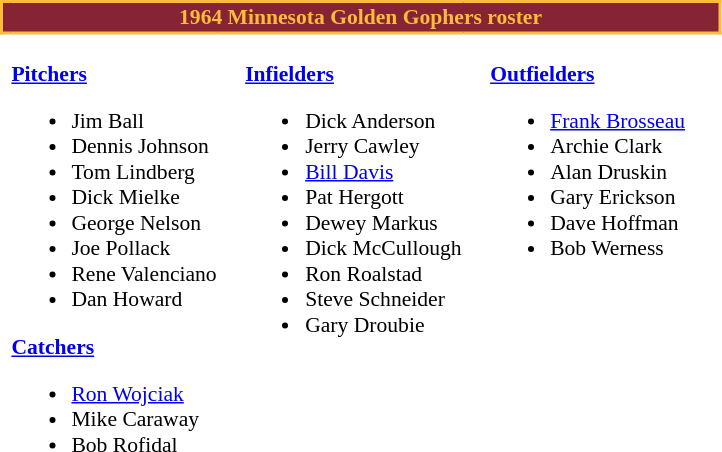<table class="toccolours" style="border-collapse:collapse; font-size:90%;">
<tr>
<th colspan="7" style="background:#872434;color:#FFBC3A; border: 2px solid #FFBC3A;text-align:center;">1964 Minnesota Golden Gophers roster</th>
</tr>
<tr>
<td width="03"> </td>
<td valign="top"><br><strong><a href='#'>Pitchers</a></strong><ul><li>Jim Ball</li><li>Dennis Johnson</li><li>Tom Lindberg</li><li>Dick Mielke</li><li>George Nelson</li><li>Joe Pollack</li><li>Rene Valenciano</li><li>Dan Howard</li></ul><strong><a href='#'>Catchers</a></strong><ul><li><a href='#'>Ron Wojciak</a></li><li>Mike Caraway</li><li>Bob Rofidal</li></ul></td>
<td width="15"> </td>
<td valign="top"><br><strong><a href='#'>Infielders</a></strong><ul><li>Dick Anderson</li><li>Jerry Cawley</li><li><a href='#'>Bill Davis</a></li><li>Pat Hergott</li><li>Dewey Markus</li><li>Dick McCullough</li><li>Ron Roalstad</li><li>Steve Schneider</li><li>Gary Droubie</li></ul></td>
<td width="15"> </td>
<td valign="top"><br><strong><a href='#'>Outfielders</a></strong><ul><li><a href='#'>Frank Brosseau</a></li><li>Archie Clark</li><li>Alan Druskin</li><li>Gary Erickson</li><li>Dave Hoffman</li><li>Bob Werness</li></ul></td>
<td width="20"> </td>
</tr>
</table>
